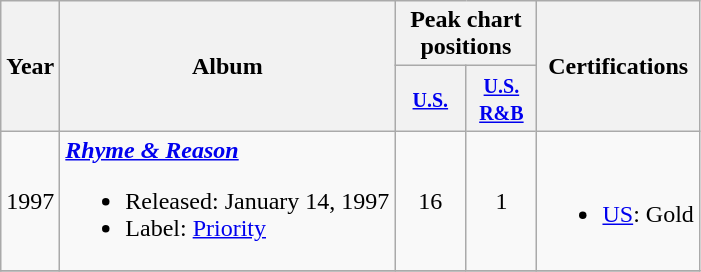<table class="wikitable">
<tr>
<th rowspan="2">Year</th>
<th rowspan="2">Album</th>
<th colspan="2">Peak chart positions</th>
<th rowspan="2">Certifications</th>
</tr>
<tr>
<th width=40><small><a href='#'>U.S.</a></small></th>
<th width=40><small><a href='#'>U.S. R&B</a></small></th>
</tr>
<tr>
<td>1997</td>
<td><strong><em><a href='#'>Rhyme & Reason</a></em></strong><br><ul><li>Released: January 14, 1997</li><li>Label: <a href='#'>Priority</a></li></ul></td>
<td align="center">16</td>
<td align="center">1</td>
<td><br><ul><li><a href='#'>US</a>: Gold</li></ul></td>
</tr>
<tr>
</tr>
</table>
